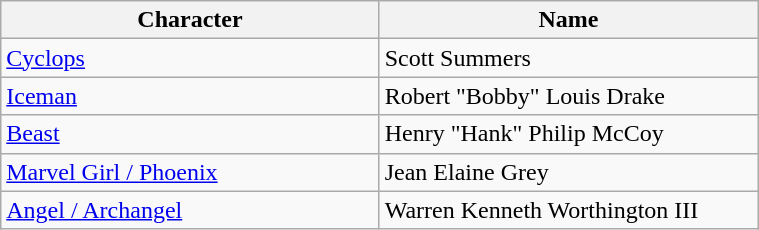<table class="wikitable sortable" style="width:40%;">
<tr>
<th style="width:20%;">Character</th>
<th style="width:20%;">Name</th>
</tr>
<tr>
<td><a href='#'>Cyclops</a></td>
<td>Scott Summers</td>
</tr>
<tr>
<td><a href='#'>Iceman</a></td>
<td>Robert "Bobby" Louis Drake</td>
</tr>
<tr>
<td><a href='#'>Beast</a></td>
<td>Henry "Hank" Philip McCoy</td>
</tr>
<tr>
<td><a href='#'>Marvel Girl / Phoenix</a></td>
<td>Jean Elaine Grey</td>
</tr>
<tr>
<td><a href='#'>Angel / Archangel</a></td>
<td>Warren Kenneth Worthington III</td>
</tr>
</table>
